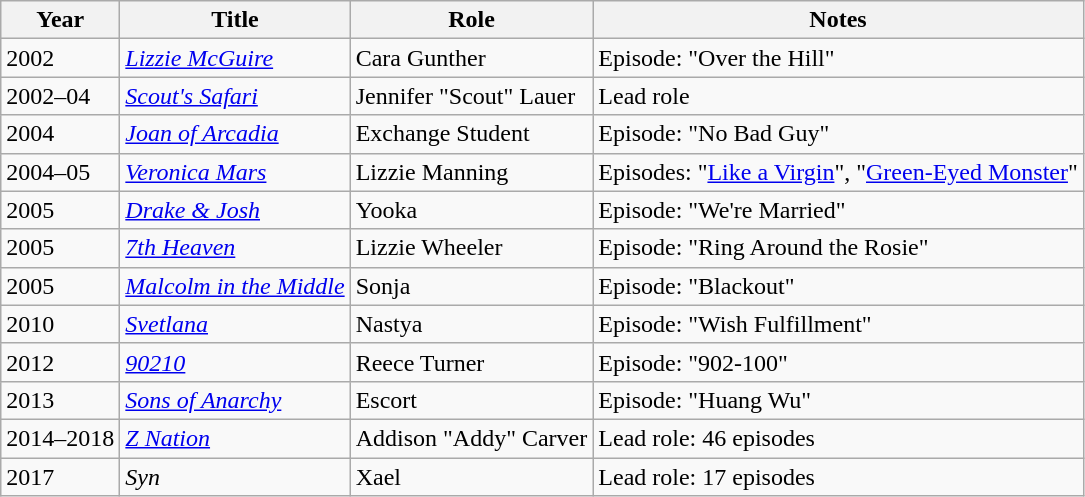<table class="wikitable">
<tr>
<th>Year</th>
<th>Title</th>
<th>Role</th>
<th>Notes</th>
</tr>
<tr>
<td>2002</td>
<td><em><a href='#'>Lizzie McGuire</a></em></td>
<td>Cara Gunther</td>
<td>Episode: "Over the Hill"</td>
</tr>
<tr>
<td>2002–04</td>
<td><em><a href='#'>Scout's Safari</a></em></td>
<td>Jennifer "Scout" Lauer</td>
<td>Lead role</td>
</tr>
<tr>
<td>2004</td>
<td><em><a href='#'>Joan of Arcadia</a></em></td>
<td>Exchange Student</td>
<td>Episode: "No Bad Guy"</td>
</tr>
<tr>
<td>2004–05</td>
<td><em><a href='#'>Veronica Mars</a></em></td>
<td>Lizzie Manning</td>
<td>Episodes: "<a href='#'>Like a Virgin</a>", "<a href='#'>Green-Eyed Monster</a>"</td>
</tr>
<tr>
<td>2005</td>
<td><em><a href='#'>Drake & Josh</a></em></td>
<td>Yooka</td>
<td>Episode: "We're Married"</td>
</tr>
<tr>
<td>2005</td>
<td><em><a href='#'>7th Heaven</a></em></td>
<td>Lizzie Wheeler</td>
<td>Episode: "Ring Around the Rosie"</td>
</tr>
<tr>
<td>2005</td>
<td><em><a href='#'>Malcolm in the Middle</a></em></td>
<td>Sonja</td>
<td>Episode: "Blackout"</td>
</tr>
<tr>
<td>2010</td>
<td><em><a href='#'>Svetlana</a></em></td>
<td>Nastya</td>
<td>Episode: "Wish Fulfillment"</td>
</tr>
<tr>
<td>2012</td>
<td><em><a href='#'>90210</a></em></td>
<td>Reece Turner</td>
<td>Episode: "902-100"</td>
</tr>
<tr>
<td>2013</td>
<td><em><a href='#'>Sons of Anarchy</a></em></td>
<td>Escort</td>
<td>Episode: "Huang Wu"</td>
</tr>
<tr>
<td>2014–2018</td>
<td><em><a href='#'>Z Nation</a></em></td>
<td>Addison "Addy" Carver</td>
<td>Lead role: 46 episodes</td>
</tr>
<tr>
<td>2017</td>
<td><em>Syn</em></td>
<td>Xael</td>
<td>Lead role: 17 episodes</td>
</tr>
</table>
